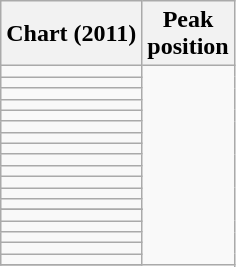<table class="wikitable sortable plainrowheaders">
<tr>
<th>Chart (2011)</th>
<th>Peak<br>position</th>
</tr>
<tr>
<td></td>
</tr>
<tr>
<td></td>
</tr>
<tr>
<td></td>
</tr>
<tr>
<td></td>
</tr>
<tr>
<td></td>
</tr>
<tr>
<td></td>
</tr>
<tr>
<td></td>
</tr>
<tr>
<td></td>
</tr>
<tr>
<td></td>
</tr>
<tr>
<td></td>
</tr>
<tr>
<td></td>
</tr>
<tr>
<td></td>
</tr>
<tr>
<td></td>
</tr>
<tr>
</tr>
<tr>
<td></td>
</tr>
<tr>
<td></td>
</tr>
<tr>
<td></td>
</tr>
<tr>
<td></td>
</tr>
<tr>
<td></td>
</tr>
<tr>
</tr>
</table>
